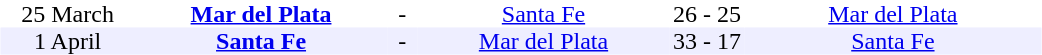<table width=700>
<tr>
<td width=700 valign="top"><br><table border=0 cellspacing=0 cellpadding=0 style="font-size: 100%; border-collapse: collapse;" width=100%>
<tr bgcolor="#CADFF0">
<td style="font-size:100%"; align="center" colspan="6"></td>
</tr>
<tr align=center bgcolor=#FFFFFF>
<td width=90>25 March</td>
<td width=170><strong><a href='#'>Mar del Plata</a></strong></td>
<td width=20>-</td>
<td width=170><a href='#'>Santa Fe</a></td>
<td width=50>26 - 25</td>
<td width=200><a href='#'>Mar del Plata</a></td>
</tr>
<tr align=center bgcolor=#EEEEFF>
<td width=90>1 April</td>
<td width=170><strong><a href='#'>Santa Fe</a></strong></td>
<td width=20>-</td>
<td width=170><a href='#'>Mar del Plata</a></td>
<td width=50>33 - 17</td>
<td width=200><a href='#'>Santa Fe</a></td>
</tr>
</table>
</td>
</tr>
</table>
